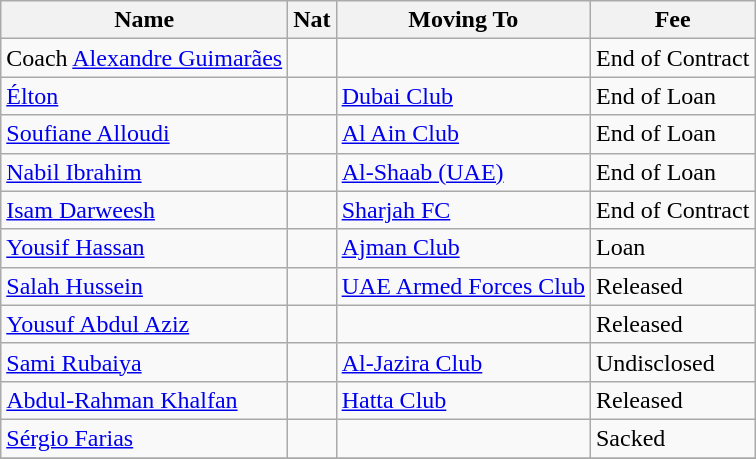<table class="wikitable sortable">
<tr>
<th>Name</th>
<th>Nat</th>
<th>Moving To</th>
<th>Fee</th>
</tr>
<tr>
<td>Coach <a href='#'>Alexandre Guimarães</a></td>
<td></td>
<td></td>
<td>End of Contract </td>
</tr>
<tr>
<td><a href='#'>Élton</a></td>
<td></td>
<td><a href='#'>Dubai Club</a></td>
<td>End of Loan</td>
</tr>
<tr>
<td><a href='#'>Soufiane Alloudi</a></td>
<td></td>
<td><a href='#'>Al Ain Club</a></td>
<td>End of Loan</td>
</tr>
<tr>
<td><a href='#'>Nabil Ibrahim</a></td>
<td></td>
<td><a href='#'>Al-Shaab (UAE)</a></td>
<td>End of Loan</td>
</tr>
<tr>
<td><a href='#'>Isam Darweesh</a></td>
<td></td>
<td><a href='#'>Sharjah FC</a></td>
<td>End of Contract </td>
</tr>
<tr>
<td><a href='#'>Yousif Hassan</a></td>
<td></td>
<td><a href='#'>Ajman Club</a></td>
<td>Loan </td>
</tr>
<tr>
<td><a href='#'>Salah Hussein</a></td>
<td></td>
<td><a href='#'>UAE Armed Forces Club</a></td>
<td>Released</td>
</tr>
<tr>
<td><a href='#'>Yousuf Abdul Aziz</a></td>
<td></td>
<td></td>
<td>Released</td>
</tr>
<tr>
<td><a href='#'>Sami Rubaiya</a></td>
<td></td>
<td><a href='#'>Al-Jazira Club</a></td>
<td>Undisclosed </td>
</tr>
<tr>
<td><a href='#'>Abdul-Rahman Khalfan</a></td>
<td></td>
<td><a href='#'>Hatta Club</a></td>
<td>Released </td>
</tr>
<tr>
<td><a href='#'>Sérgio Farias</a></td>
<td></td>
<td></td>
<td>Sacked </td>
</tr>
<tr>
</tr>
</table>
